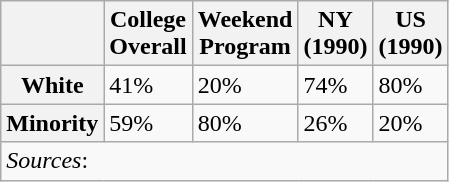<table class="wikitable">
<tr>
<th></th>
<th>College<br>Overall</th>
<th>Weekend<br>Program</th>
<th>NY<br>(1990)</th>
<th>US<br>(1990)</th>
</tr>
<tr>
<th>White</th>
<td>41%</td>
<td>20%</td>
<td>74%</td>
<td>80%</td>
</tr>
<tr>
<th>Minority</th>
<td>59%</td>
<td>80%</td>
<td>26%</td>
<td>20%</td>
</tr>
<tr>
<td colspan="5"><em>Sources</em>:</td>
</tr>
</table>
